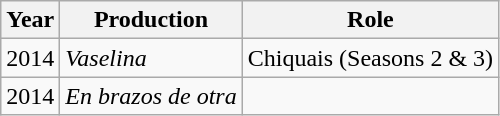<table class="wikitable">
<tr>
<th>Year</th>
<th>Production</th>
<th>Role</th>
</tr>
<tr>
<td>2014</td>
<td><em>Vaselina</em></td>
<td>Chiquais (Seasons 2 & 3)</td>
</tr>
<tr>
<td>2014</td>
<td><em>En brazos de otra</em></td>
<td></td>
</tr>
</table>
